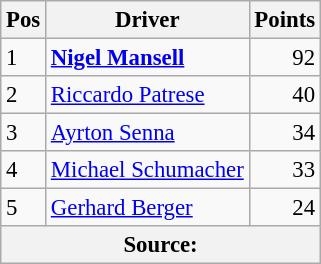<table class="wikitable" style="font-size: 95%;">
<tr>
<th>Pos</th>
<th>Driver</th>
<th>Points</th>
</tr>
<tr>
<td>1</td>
<td> <strong><a href='#'>Nigel Mansell</a></strong></td>
<td align="right">92</td>
</tr>
<tr>
<td>2</td>
<td> <a href='#'>Riccardo Patrese</a></td>
<td align="right">40</td>
</tr>
<tr>
<td>3</td>
<td> <a href='#'>Ayrton Senna</a></td>
<td align="right">34</td>
</tr>
<tr>
<td>4</td>
<td> <a href='#'>Michael Schumacher</a></td>
<td align="right">33</td>
</tr>
<tr>
<td>5</td>
<td> <a href='#'>Gerhard Berger</a></td>
<td align="right">24</td>
</tr>
<tr>
<th colspan=4>Source:</th>
</tr>
</table>
